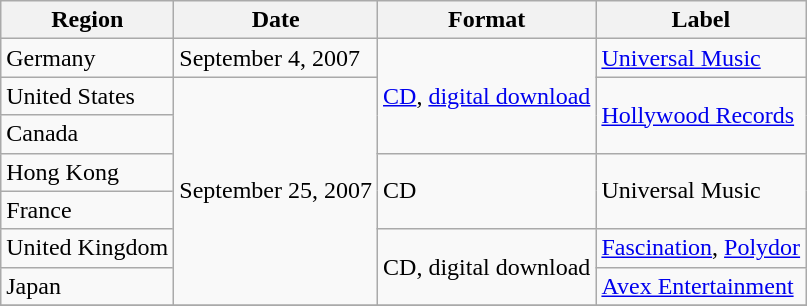<table class="wikitable">
<tr>
<th>Region</th>
<th>Date</th>
<th>Format</th>
<th>Label</th>
</tr>
<tr>
<td>Germany</td>
<td>September 4, 2007</td>
<td rowspan="3"><a href='#'>CD</a>, <a href='#'>digital download</a></td>
<td><a href='#'>Universal Music</a></td>
</tr>
<tr>
<td>United States</td>
<td rowspan="6">September 25, 2007</td>
<td rowspan="2"><a href='#'>Hollywood Records</a></td>
</tr>
<tr>
<td>Canada</td>
</tr>
<tr>
<td>Hong Kong</td>
<td rowspan="2">CD</td>
<td rowspan="2">Universal Music</td>
</tr>
<tr>
<td>France</td>
</tr>
<tr>
<td>United Kingdom</td>
<td rowspan="2">CD, digital download</td>
<td><a href='#'>Fascination</a>, <a href='#'>Polydor</a></td>
</tr>
<tr>
<td>Japan</td>
<td><a href='#'>Avex Entertainment</a></td>
</tr>
<tr>
</tr>
</table>
